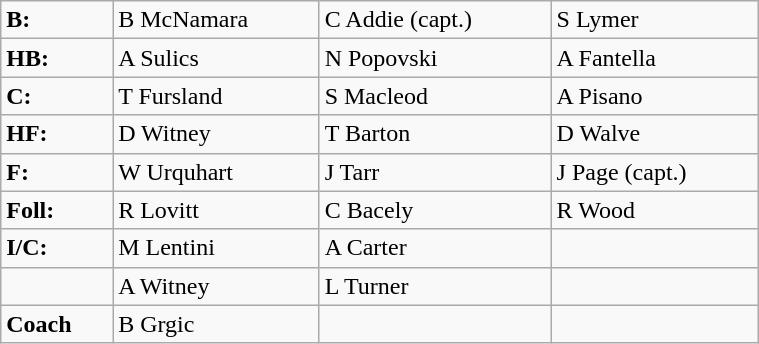<table class="wikitable" style="width:40%; font-size:100%">
<tr>
<td><strong>B:</strong></td>
<td>B McNamara</td>
<td>C Addie (capt.)</td>
<td>S Lymer</td>
</tr>
<tr>
<td><strong>HB:</strong></td>
<td>A Sulics</td>
<td>N Popovski</td>
<td>A Fantella</td>
</tr>
<tr>
<td><strong>C:</strong></td>
<td>T Fursland</td>
<td>S Macleod</td>
<td>A Pisano</td>
</tr>
<tr>
<td><strong>HF:</strong></td>
<td>D Witney</td>
<td>T Barton</td>
<td>D Walve</td>
</tr>
<tr>
<td><strong>F:</strong></td>
<td>W Urquhart</td>
<td>J Tarr</td>
<td>J Page (capt.)</td>
</tr>
<tr>
<td><strong>Foll:</strong></td>
<td>R Lovitt</td>
<td>C Bacely</td>
<td>R Wood</td>
</tr>
<tr>
<td><strong>I/C:</strong></td>
<td>M Lentini</td>
<td>A Carter</td>
<td></td>
</tr>
<tr>
<td></td>
<td>A Witney</td>
<td>L Turner</td>
<td></td>
</tr>
<tr>
<td><strong>Coach</strong></td>
<td>B Grgic</td>
<td></td>
<td></td>
</tr>
</table>
